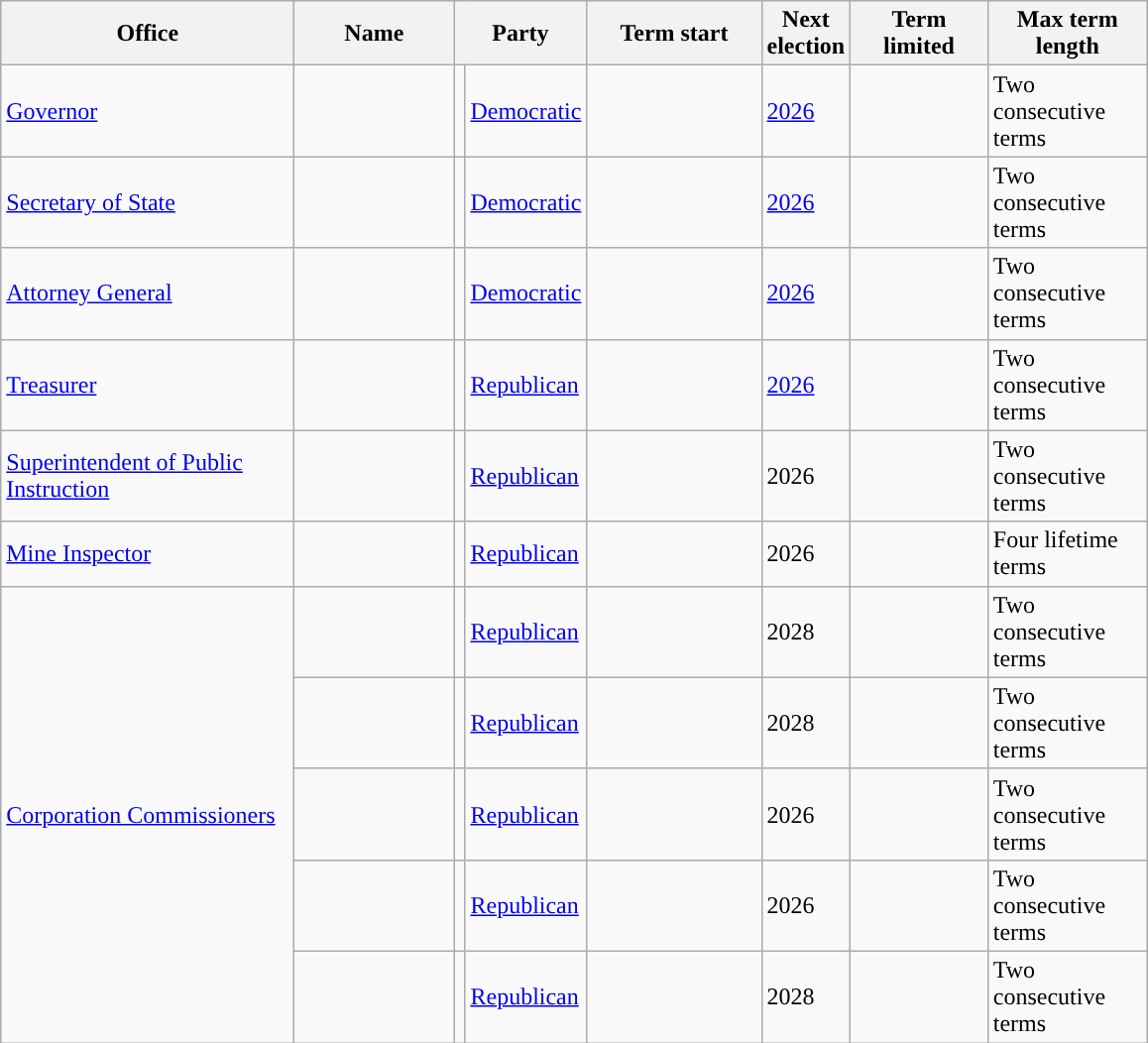<table class="sortable wikitable">
<tr>
<th scope="col" width=190>Office</th>
<th scope="col" width=100>Name</th>
<th scope="col" width=75 colspan=2>Party</th>
<th scope="col" width=110>Term start</th>
<th scope="col" width=50>Next election</th>
<th scope="col" width=85>Term limited</th>
<th scope="col" width=100>Max term length</th>
</tr>
<tr>
<td><a href='#'>Governor</a></td>
<td></td>
<td style="background-color:"></td>
<td><a href='#'>Democratic</a></td>
<td></td>
<td><a href='#'>2026</a></td>
<td></td>
<td>Two consecutive terms</td>
</tr>
<tr>
<td><a href='#'>Secretary of State</a></td>
<td></td>
<td style="background-color:"></td>
<td><a href='#'>Democratic</a></td>
<td></td>
<td><a href='#'>2026</a></td>
<td></td>
<td>Two consecutive terms</td>
</tr>
<tr>
<td><a href='#'>Attorney General</a></td>
<td></td>
<td style="background-color:"></td>
<td><a href='#'>Democratic</a></td>
<td></td>
<td><a href='#'>2026</a></td>
<td></td>
<td>Two consecutive terms</td>
</tr>
<tr>
<td><a href='#'>Treasurer</a></td>
<td></td>
<td style="background-color:"></td>
<td><a href='#'>Republican</a></td>
<td></td>
<td><a href='#'>2026</a></td>
<td></td>
<td>Two consecutive terms</td>
</tr>
<tr>
<td><a href='#'>Superintendent of Public Instruction</a></td>
<td></td>
<td style="background-color:"></td>
<td><a href='#'>Republican</a></td>
<td></td>
<td>2026</td>
<td></td>
<td>Two consecutive terms</td>
</tr>
<tr>
<td><a href='#'>Mine Inspector</a></td>
<td></td>
<td style="background-color:"></td>
<td><a href='#'>Republican</a></td>
<td></td>
<td>2026</td>
<td></td>
<td>Four lifetime terms</td>
</tr>
<tr>
<td rowspan=5><a href='#'>Corporation Commissioners</a></td>
<td></td>
<td style="background-color:"></td>
<td><a href='#'>Republican</a></td>
<td></td>
<td>2028</td>
<td></td>
<td>Two consecutive terms</td>
</tr>
<tr>
<td></td>
<td style="background-color:"></td>
<td><a href='#'>Republican</a></td>
<td></td>
<td>2028</td>
<td></td>
<td>Two consecutive terms</td>
</tr>
<tr>
<td></td>
<td style="background-color:"></td>
<td><a href='#'>Republican</a></td>
<td></td>
<td>2026</td>
<td></td>
<td>Two consecutive terms</td>
</tr>
<tr>
<td></td>
<td style="background-color:"></td>
<td><a href='#'>Republican</a></td>
<td></td>
<td>2026</td>
<td></td>
<td>Two consecutive terms</td>
</tr>
<tr>
<td></td>
<td style="background-color:"></td>
<td><a href='#'>Republican</a></td>
<td></td>
<td>2028</td>
<td></td>
<td>Two consecutive terms</td>
</tr>
</table>
